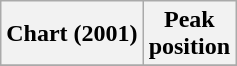<table class="wikitable sortable plainrowheaders" style="text-align:center">
<tr>
<th scope="col">Chart (2001)</th>
<th scope="col">Peak<br>position</th>
</tr>
<tr>
</tr>
</table>
